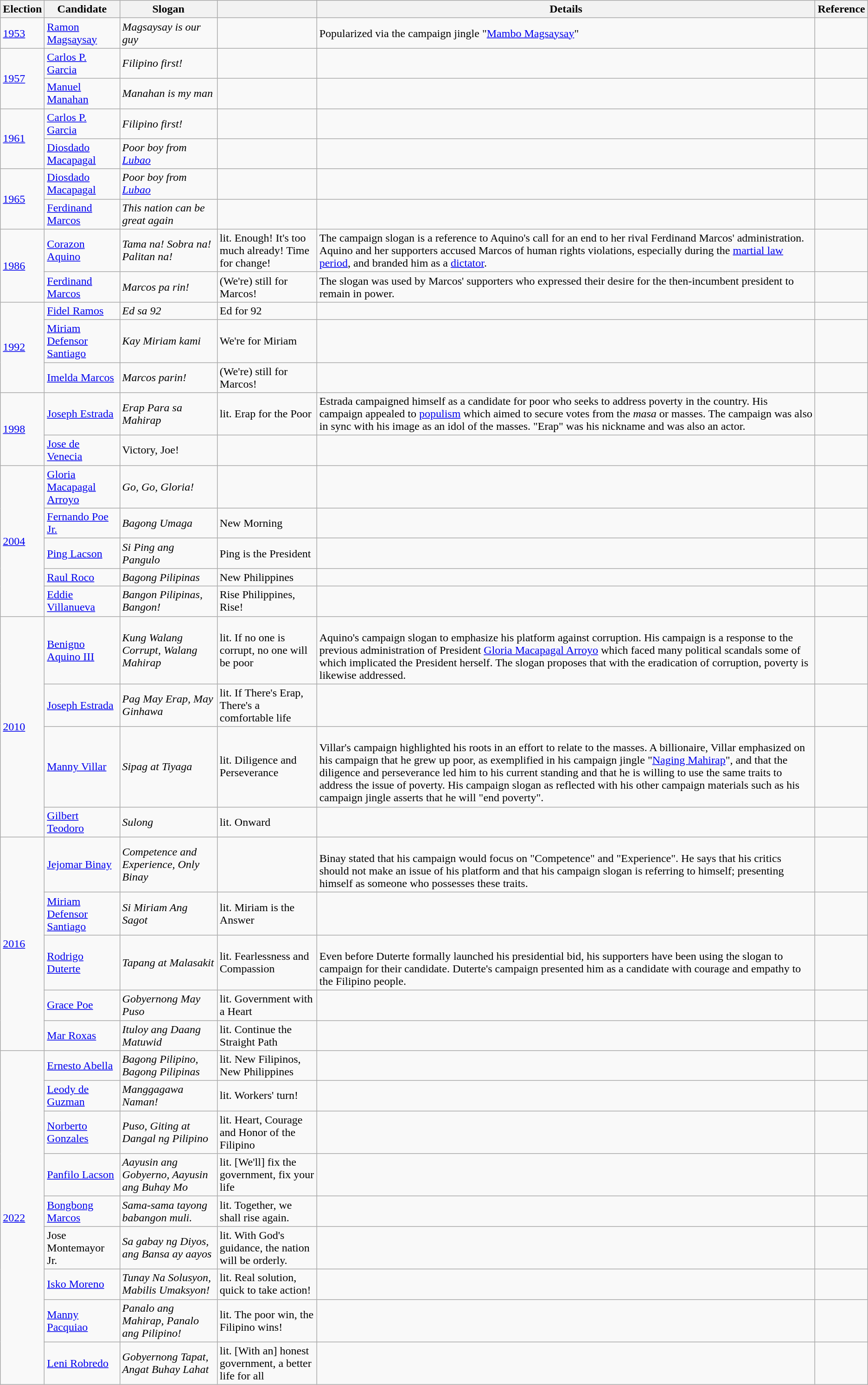<table class="wikitable">
<tr>
<th>Election</th>
<th>Candidate</th>
<th>Slogan</th>
<th></th>
<th>Details</th>
<th>Reference</th>
</tr>
<tr>
<td><a href='#'>1953</a></td>
<td><a href='#'>Ramon Magsaysay</a></td>
<td><em>Magsaysay is our guy</em></td>
<td></td>
<td>Popularized via the campaign jingle "<a href='#'>Mambo Magsaysay</a>"</td>
<td></td>
</tr>
<tr>
<td rowspan="2"><a href='#'>1957</a></td>
<td><a href='#'>Carlos P. Garcia</a></td>
<td><em>Filipino first!</em></td>
<td></td>
<td></td>
<td></td>
</tr>
<tr>
<td><a href='#'>Manuel Manahan</a></td>
<td><em>Manahan is my man</em></td>
<td></td>
<td></td>
<td></td>
</tr>
<tr>
<td rowspan="2"><a href='#'>1961</a></td>
<td><a href='#'>Carlos P. Garcia</a></td>
<td><em>Filipino first!</em></td>
<td></td>
<td></td>
<td></td>
</tr>
<tr>
<td><a href='#'>Diosdado Macapagal</a></td>
<td><em>Poor boy from <a href='#'>Lubao</a></em></td>
<td></td>
<td></td>
<td></td>
</tr>
<tr>
<td rowspan="2"><a href='#'>1965</a></td>
<td><a href='#'>Diosdado Macapagal</a></td>
<td><em>Poor boy from <a href='#'>Lubao</a></em></td>
<td></td>
<td></td>
<td></td>
</tr>
<tr>
<td><a href='#'>Ferdinand Marcos</a></td>
<td><em>This nation can be great again</em></td>
<td></td>
<td></td>
<td></td>
</tr>
<tr>
<td rowspan="2"><a href='#'>1986</a></td>
<td><a href='#'>Corazon Aquino</a></td>
<td><em>Tama na! Sobra na! Palitan na!</em></td>
<td>lit. Enough! It's too much already! Time for change!</td>
<td>The campaign slogan is a reference to Aquino's call for an end to her rival Ferdinand Marcos' administration. Aquino and her supporters accused Marcos of human rights violations, especially during the <a href='#'>martial law period</a>, and branded him as a <a href='#'>dictator</a>.</td>
<td></td>
</tr>
<tr>
<td><a href='#'>Ferdinand Marcos</a></td>
<td><em>Marcos pa rin!</em></td>
<td>(We're) still for Marcos!</td>
<td>The slogan was used by Marcos' supporters who expressed their desire for the then-incumbent president to remain in power.</td>
<td></td>
</tr>
<tr>
<td rowspan="3"><a href='#'>1992</a></td>
<td><a href='#'>Fidel Ramos</a></td>
<td><em>Ed sa 92</em></td>
<td>Ed for 92</td>
<td></td>
<td></td>
</tr>
<tr>
<td><a href='#'>Miriam Defensor Santiago</a></td>
<td><em>Kay Miriam kami</em></td>
<td>We're for Miriam</td>
<td></td>
<td></td>
</tr>
<tr>
<td><a href='#'>Imelda Marcos</a></td>
<td><em>Marcos parin!</em></td>
<td>(We're) still for Marcos!</td>
<td></td>
<td></td>
</tr>
<tr>
<td rowspan="2"><a href='#'>1998</a></td>
<td><a href='#'>Joseph Estrada</a></td>
<td><em>Erap Para sa Mahirap</em></td>
<td>lit. Erap for the Poor</td>
<td>Estrada campaigned himself as a candidate for poor who seeks to address poverty in the country. His campaign appealed to <a href='#'>populism</a> which aimed to secure votes from the <em>masa</em> or masses. The campaign was also in sync with his image as an idol of the masses. "Erap" was his nickname and was also an actor.</td>
<td></td>
</tr>
<tr>
<td><a href='#'>Jose de Venecia</a></td>
<td>Victory, Joe!</td>
<td></td>
<td></td>
<td></td>
</tr>
<tr>
<td rowspan="5"><a href='#'>2004</a></td>
<td><a href='#'>Gloria Macapagal Arroyo</a></td>
<td><em>Go, Go, Gloria!</em></td>
<td></td>
<td></td>
</tr>
<tr>
<td><a href='#'>Fernando Poe Jr.</a></td>
<td><em>Bagong Umaga</em></td>
<td>New Morning</td>
<td></td>
<td></td>
</tr>
<tr>
<td><a href='#'>Ping Lacson</a></td>
<td><em>Si Ping ang Pangulo</em></td>
<td>Ping is the President</td>
<td></td>
<td></td>
</tr>
<tr>
<td><a href='#'>Raul Roco</a></td>
<td><em>Bagong Pilipinas</em></td>
<td>New Philippines</td>
<td></td>
<td></td>
</tr>
<tr>
<td><a href='#'>Eddie Villanueva</a></td>
<td><em>Bangon Pilipinas, Bangon!</em></td>
<td>Rise Philippines, Rise!</td>
<td></td>
<td></td>
</tr>
<tr>
<td rowspan="4"><a href='#'>2010</a></td>
<td><a href='#'>Benigno Aquino III</a></td>
<td><em>Kung Walang Corrupt, Walang Mahirap</em></td>
<td>lit. If no one is corrupt, no one will be poor</td>
<td><br>Aquino's campaign slogan to emphasize his platform against corruption. His campaign is a response to the previous administration of President <a href='#'>Gloria Macapagal Arroyo</a> which faced many political scandals some of which implicated the President herself. The slogan proposes that with the eradication of corruption, poverty is likewise addressed.</td>
<td></td>
</tr>
<tr>
<td><a href='#'>Joseph Estrada</a></td>
<td><em>Pag May Erap, May Ginhawa</em></td>
<td>lit. If There's Erap, There's a comfortable life</td>
<td></td>
<td></td>
</tr>
<tr>
<td><a href='#'>Manny Villar</a></td>
<td><em>Sipag at Tiyaga</em></td>
<td>lit. Diligence and Perseverance</td>
<td><br>Villar's campaign highlighted his roots in an effort to relate to the masses. A billionaire, Villar emphasized on his campaign that he grew up poor, as exemplified in his campaign jingle "<a href='#'>Naging Mahirap</a>", and that the diligence and perseverance led him to his current standing and that he is willing to use the same traits to address the issue of poverty. His campaign slogan as reflected with his other campaign materials such as his campaign jingle asserts that he will "end poverty".</td>
<td></td>
</tr>
<tr>
<td><a href='#'>Gilbert Teodoro</a></td>
<td><em>Sulong</em></td>
<td>lit. Onward</td>
<td></td>
<td></td>
</tr>
<tr>
<td rowspan="5"><a href='#'>2016</a></td>
<td><a href='#'>Jejomar Binay</a></td>
<td><em>Competence and Experience, Only Binay</em></td>
<td></td>
<td><br>Binay stated that his campaign would focus on "Competence" and "Experience". He says that his critics should not make an issue of his platform and that his campaign slogan is referring to himself; presenting himself as someone who possesses these traits.</td>
<td></td>
</tr>
<tr>
<td><a href='#'>Miriam Defensor Santiago</a></td>
<td><em>Si Miriam Ang Sagot</em></td>
<td>lit. Miriam is the Answer</td>
<td></td>
<td></td>
</tr>
<tr>
<td><a href='#'>Rodrigo Duterte</a></td>
<td><em>Tapang at Malasakit</em></td>
<td>lit. Fearlessness and Compassion</td>
<td><br>Even before Duterte formally launched his presidential bid, his supporters have been using the slogan to campaign for their candidate. Duterte's campaign presented him as a candidate with courage and empathy to the Filipino people.</td>
<td></td>
</tr>
<tr>
<td><a href='#'>Grace Poe</a></td>
<td><em>Gobyernong May Puso</em></td>
<td>lit. Government with a Heart</td>
<td></td>
<td></td>
</tr>
<tr>
<td><a href='#'>Mar Roxas</a></td>
<td><em>Ituloy ang Daang Matuwid</em></td>
<td>lit. Continue the Straight Path</td>
<td></td>
<td></td>
</tr>
<tr>
<td rowspan="9"><a href='#'>2022</a></td>
<td><a href='#'>Ernesto Abella</a></td>
<td><em>Bagong Pilipino, Bagong Pilipinas</em></td>
<td>lit. New Filipinos, New Philippines</td>
<td></td>
<td></td>
</tr>
<tr>
<td><a href='#'>Leody de Guzman</a></td>
<td><em>Manggagawa Naman!</em></td>
<td>lit. Workers' turn!</td>
<td></td>
<td></td>
</tr>
<tr>
<td><a href='#'>Norberto Gonzales</a></td>
<td><em>Puso, Giting at Dangal ng Pilipino</em></td>
<td>lit. Heart, Courage and Honor of the Filipino</td>
<td></td>
<td></td>
</tr>
<tr>
<td><a href='#'>Panfilo Lacson</a></td>
<td><em>Aayusin ang Gobyerno, Aayusin ang Buhay Mo</em></td>
<td>lit. [We'll] fix the government, fix your life</td>
<td></td>
<td></td>
</tr>
<tr>
<td><a href='#'>Bongbong Marcos</a></td>
<td><em>Sama-sama tayong babangon muli.</em></td>
<td>lit. Together, we shall rise again.</td>
<td></td>
<td></td>
</tr>
<tr>
<td>Jose Montemayor Jr.</td>
<td><em>Sa gabay ng Diyos, ang Bansa ay aayos</em></td>
<td>lit. With God's guidance, the nation will be orderly.</td>
<td></td>
<td></td>
</tr>
<tr>
<td><a href='#'>Isko Moreno</a></td>
<td><em>Tunay Na Solusyon, Mabilis Umaksyon!</em></td>
<td>lit. Real solution, quick to take action!</td>
<td></td>
<td></td>
</tr>
<tr>
<td><a href='#'>Manny Pacquiao</a></td>
<td><em>Panalo ang Mahirap, Panalo ang Pilipino!</em></td>
<td>lit. The poor win, the Filipino wins!</td>
<td></td>
<td></td>
</tr>
<tr>
<td><a href='#'>Leni Robredo</a></td>
<td><em>Gobyernong Tapat, Angat Buhay Lahat</em></td>
<td>lit. [With an] honest government, a better life for all</td>
<td></td>
<td></td>
</tr>
</table>
